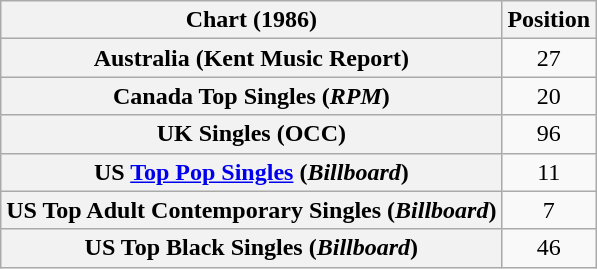<table class="wikitable sortable plainrowheaders" style="text-align:center">
<tr>
<th scope="col">Chart (1986)</th>
<th scope="col">Position</th>
</tr>
<tr>
<th scope="row">Australia (Kent Music Report)</th>
<td>27</td>
</tr>
<tr>
<th scope="row">Canada Top Singles (<em>RPM</em>)</th>
<td>20</td>
</tr>
<tr>
<th scope="row">UK Singles (OCC)</th>
<td>96</td>
</tr>
<tr>
<th scope="row">US <a href='#'>Top Pop Singles</a> (<em>Billboard</em>)</th>
<td>11</td>
</tr>
<tr>
<th scope="row">US Top Adult Contemporary Singles (<em>Billboard</em>)</th>
<td>7</td>
</tr>
<tr>
<th scope="row">US Top Black Singles (<em>Billboard</em>)</th>
<td>46</td>
</tr>
</table>
